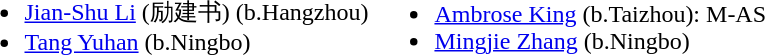<table>
<tr>
<td><br><ul><li><a href='#'>Jian-Shu Li</a> (励建书) (b.Hangzhou)</li><li><a href='#'>Tang Yuhan</a> (b.Ningbo)</li></ul></td>
<td><br><ul><li><a href='#'>Ambrose King</a> (b.Taizhou): M-AS</li><li><a href='#'>Mingjie Zhang</a> (b.Ningbo)</li></ul></td>
</tr>
</table>
